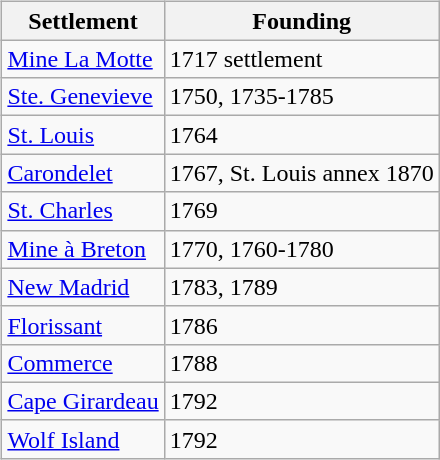<table class="wikitable" style="float: right; margin: .46em 0 0 .2em;">
<tr>
<th>Settlement</th>
<th>Founding</th>
</tr>
<tr>
<td><a href='#'>Mine La Motte</a></td>
<td>1717 settlement</td>
</tr>
<tr>
<td><a href='#'>Ste. Genevieve</a></td>
<td>1750, 1735-1785</td>
</tr>
<tr>
<td><a href='#'>St. Louis</a></td>
<td>1764</td>
</tr>
<tr>
<td><a href='#'>Carondelet</a></td>
<td>1767, St. Louis annex 1870</td>
</tr>
<tr>
<td><a href='#'>St. Charles</a></td>
<td>1769</td>
</tr>
<tr>
<td><a href='#'>Mine à Breton</a></td>
<td>1770, 1760-1780</td>
</tr>
<tr>
<td><a href='#'>New Madrid</a></td>
<td>1783, 1789</td>
</tr>
<tr>
<td><a href='#'>Florissant</a></td>
<td>1786</td>
</tr>
<tr>
<td><a href='#'>Commerce</a></td>
<td>1788</td>
</tr>
<tr>
<td><a href='#'>Cape Girardeau</a></td>
<td>1792</td>
</tr>
<tr>
<td><a href='#'>Wolf Island</a></td>
<td>1792</td>
</tr>
</table>
